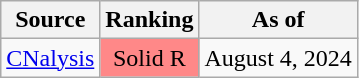<table class="wikitable">
<tr>
<th>Source</th>
<th>Ranking</th>
<th>As of</th>
</tr>
<tr>
<td><a href='#'>CNalysis</a></td>
<td style="background:#FF8888" data-sort-value="4" align="center">Solid R</td>
<td>August 4, 2024</td>
</tr>
</table>
